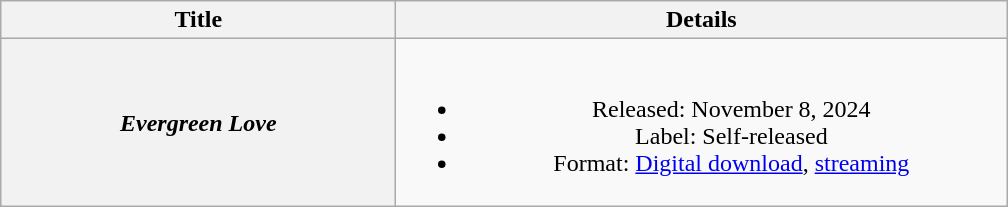<table class="wikitable plainrowheaders" style="text-align:center;">
<tr>
<th style="width:16em;">Title</th>
<th style="width:25em;">Details</th>
</tr>
<tr>
<th scope="row"><em>Evergreen Love</em></th>
<td><br><ul><li>Released: November 8, 2024</li><li>Label: Self-released</li><li>Format: <a href='#'>Digital download</a>, <a href='#'>streaming</a></li></ul></td>
</tr>
</table>
